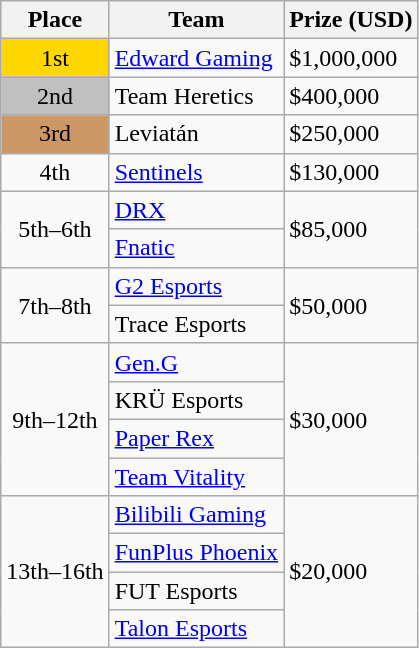<table class="wikitable">
<tr>
<th>Place</th>
<th>Team</th>
<th>Prize (USD)</th>
</tr>
<tr>
<td style="background: gold; text-align:center">1st</td>
<td><a href='#'>Edward Gaming</a></td>
<td>$1,000,000</td>
</tr>
<tr>
<td style="background: silver; text-align:center">2nd</td>
<td>Team Heretics</td>
<td>$400,000</td>
</tr>
<tr>
<td style="background: #c96; text-align:center">3rd</td>
<td>Leviatán</td>
<td>$250,000</td>
</tr>
<tr>
<td style="text-align:center">4th</td>
<td><a href='#'>Sentinels</a></td>
<td>$130,000</td>
</tr>
<tr>
<td rowspan=2 style="text-align:center">5th–6th</td>
<td><a href='#'>DRX</a></td>
<td rowspan=2>$85,000</td>
</tr>
<tr>
<td><a href='#'>Fnatic</a></td>
</tr>
<tr>
<td rowspan=2 style="text-align:center">7th–8th</td>
<td><a href='#'>G2 Esports</a></td>
<td rowspan=2>$50,000</td>
</tr>
<tr>
<td>Trace Esports</td>
</tr>
<tr>
<td rowspan=4 style="text-align:center">9th–12th</td>
<td><a href='#'>Gen.G</a></td>
<td rowspan="4">$30,000</td>
</tr>
<tr>
<td>KRÜ Esports</td>
</tr>
<tr>
<td><a href='#'>Paper Rex</a></td>
</tr>
<tr>
<td><a href='#'>Team Vitality</a></td>
</tr>
<tr>
<td rowspan=4 style="text-align:center">13th–16th</td>
<td><a href='#'>Bilibili Gaming</a></td>
<td rowspan="4">$20,000</td>
</tr>
<tr>
<td><a href='#'>FunPlus Phoenix</a></td>
</tr>
<tr>
<td>FUT Esports</td>
</tr>
<tr>
<td><a href='#'>Talon Esports</a></td>
</tr>
</table>
